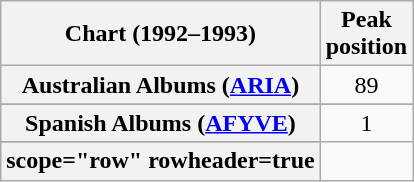<table class="wikitable sortable plainrowheaders">
<tr>
<th>Chart (1992–1993)</th>
<th>Peak<br>position</th>
</tr>
<tr>
<th scope="row">Australian Albums (<a href='#'>ARIA</a>)</th>
<td align="center">89</td>
</tr>
<tr>
</tr>
<tr>
</tr>
<tr>
</tr>
<tr>
<th scope="row">Spanish Albums (<a href='#'>AFYVE</a>)</th>
<td align="center">1</td>
</tr>
<tr>
</tr>
<tr>
</tr>
<tr>
</tr>
<tr>
</tr>
<tr>
<th>scope="row" rowheader=true</th>
</tr>
</table>
